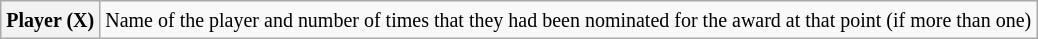<table class="wikitable plainrowheaders">
<tr>
<th scope="row"><small><strong>Player (X)</strong></small></th>
<td><small>Name of the player and number of times that they had been nominated for the award at that point (if more than one)</small></td>
</tr>
</table>
